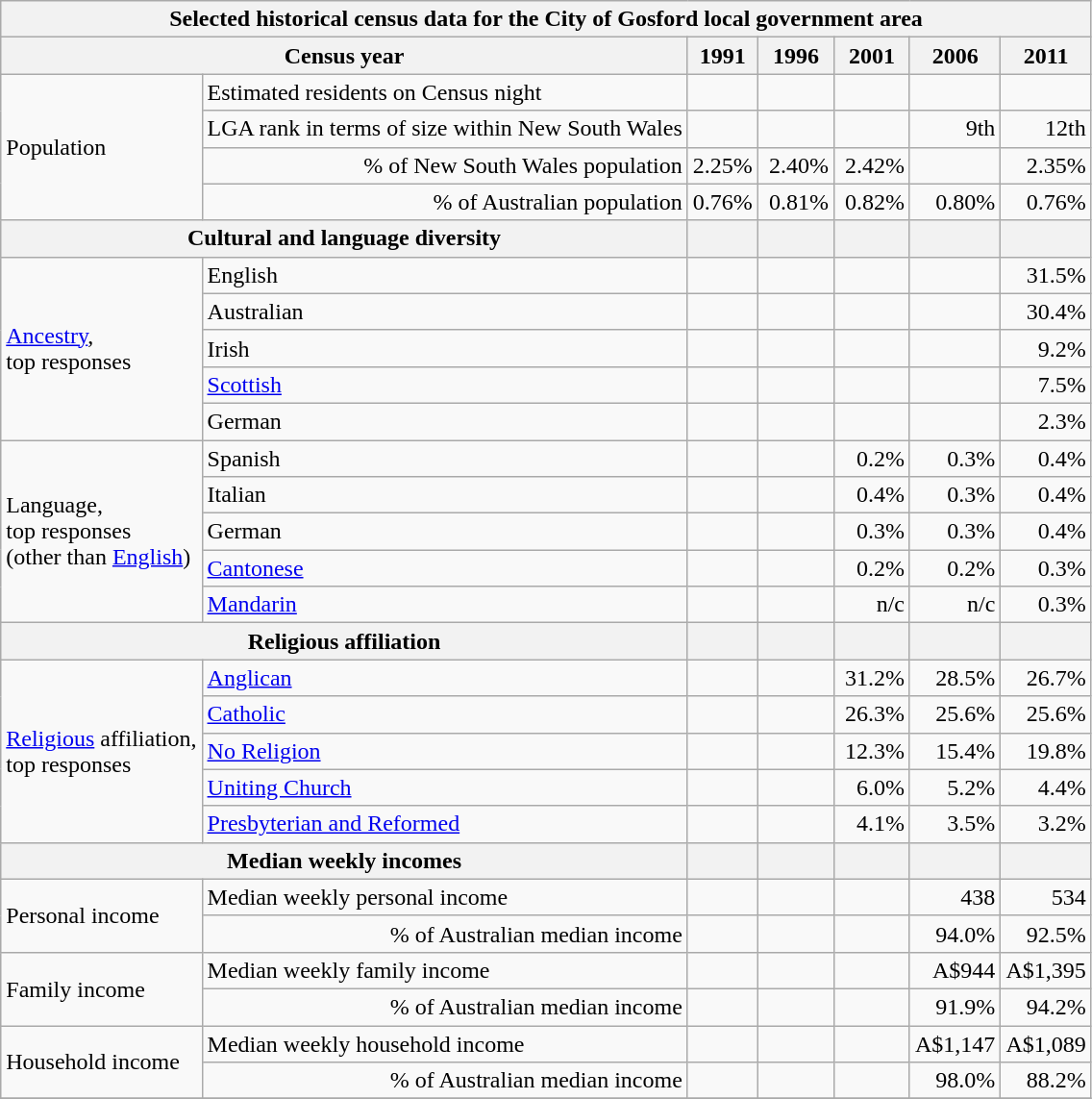<table class="wikitable">
<tr>
<th colspan=8>Selected historical census data for the City of Gosford local government area</th>
</tr>
<tr>
<th colspan=3>Census year</th>
<th>1991<br></th>
<th>1996<br></th>
<th>2001</th>
<th>2006</th>
<th>2011</th>
</tr>
<tr>
<td rowspan=4 colspan="2">Population</td>
<td>Estimated residents on Census night</td>
<td align="right"></td>
<td align="right"></td>
<td align="right"></td>
<td align="right"></td>
<td align="right"></td>
</tr>
<tr>
<td align="right">LGA rank in terms of size within New South Wales</td>
<td align="right"></td>
<td align="right"></td>
<td align="right"></td>
<td align="right">9th</td>
<td align="right">12th</td>
</tr>
<tr>
<td align="right">% of New South Wales population</td>
<td align="right">2.25%</td>
<td align="right"> 2.40%</td>
<td align="right"> 2.42%</td>
<td align="right"></td>
<td align="right">2.35%</td>
</tr>
<tr>
<td align="right">% of Australian population</td>
<td align="right">0.76%</td>
<td align="right"> 0.81%</td>
<td align="right"> 0.82%</td>
<td align="right"> 0.80%</td>
<td align="right"> 0.76%</td>
</tr>
<tr>
<th colspan=3>Cultural and language diversity</th>
<th></th>
<th></th>
<th></th>
<th></th>
<th></th>
</tr>
<tr>
<td rowspan=5 colspan=2><a href='#'>Ancestry</a>,<br>top responses</td>
<td>English</td>
<td align="right"></td>
<td align="right"></td>
<td align="right"></td>
<td align="right"></td>
<td align="right">31.5%</td>
</tr>
<tr>
<td>Australian</td>
<td align="right"></td>
<td align="right"></td>
<td align="right"></td>
<td align="right"></td>
<td align="right">30.4%</td>
</tr>
<tr>
<td>Irish</td>
<td align="right"></td>
<td align="right"></td>
<td align="right"></td>
<td align="right"></td>
<td align="right">9.2%</td>
</tr>
<tr>
<td><a href='#'>Scottish</a></td>
<td align="right"></td>
<td align="right"></td>
<td align="right"></td>
<td align="right"></td>
<td align="right">7.5%</td>
</tr>
<tr>
<td>German</td>
<td align="right"></td>
<td align="right"></td>
<td align="right"></td>
<td align="right"></td>
<td align="right">2.3%</td>
</tr>
<tr>
<td rowspan=5 colspan=2>Language,<br>top responses<br>(other than <a href='#'>English</a>)</td>
<td>Spanish</td>
<td align="right"></td>
<td align="right"></td>
<td align="right">0.2%</td>
<td align="right"> 0.3%</td>
<td align="right"> 0.4%</td>
</tr>
<tr>
<td>Italian</td>
<td align="right"></td>
<td align="right"></td>
<td align="right">0.4%</td>
<td align="right"> 0.3%</td>
<td align="right"> 0.4%</td>
</tr>
<tr>
<td>German</td>
<td align="right"></td>
<td align="right"></td>
<td align="right">0.3%</td>
<td align="right"> 0.3%</td>
<td align="right"> 0.4%</td>
</tr>
<tr>
<td><a href='#'>Cantonese</a></td>
<td align="right"></td>
<td align="right"></td>
<td align="right">0.2%</td>
<td align="right"> 0.2%</td>
<td align="right"> 0.3%</td>
</tr>
<tr>
<td><a href='#'>Mandarin</a></td>
<td align="right"></td>
<td align="right"></td>
<td align="right">n/c</td>
<td align="right">n/c</td>
<td align="right"> 0.3%</td>
</tr>
<tr>
<th colspan=3>Religious affiliation</th>
<th></th>
<th></th>
<th></th>
<th></th>
<th></th>
</tr>
<tr>
<td rowspan=5 colspan=2><a href='#'>Religious</a> affiliation,<br>top responses</td>
<td><a href='#'>Anglican</a></td>
<td align="right"></td>
<td align="right"></td>
<td align="right">31.2%</td>
<td align="right"> 28.5%</td>
<td align="right"> 26.7%</td>
</tr>
<tr>
<td><a href='#'>Catholic</a></td>
<td align="right"></td>
<td align="right"></td>
<td align="right">26.3%</td>
<td align="right"> 25.6%</td>
<td align="right"> 25.6%</td>
</tr>
<tr>
<td><a href='#'>No Religion</a></td>
<td align="right"></td>
<td align="right"></td>
<td align="right">12.3%</td>
<td align="right"> 15.4%</td>
<td align="right"> 19.8%</td>
</tr>
<tr>
<td><a href='#'>Uniting Church</a></td>
<td align="right"></td>
<td align="right"></td>
<td align="right">6.0%</td>
<td align="right"> 5.2%</td>
<td align="right"> 4.4%</td>
</tr>
<tr>
<td><a href='#'>Presbyterian and Reformed</a></td>
<td align="right"></td>
<td align="right"></td>
<td align="right">4.1%</td>
<td align="right"> 3.5%</td>
<td align="right"> 3.2%</td>
</tr>
<tr>
<th colspan=3>Median weekly incomes</th>
<th></th>
<th></th>
<th></th>
<th></th>
<th></th>
</tr>
<tr>
<td rowspan=2 colspan=2>Personal income</td>
<td>Median weekly personal income</td>
<td align="right"></td>
<td align="right"></td>
<td align="right"></td>
<td align="right">438</td>
<td align="right">534</td>
</tr>
<tr>
<td align="right">% of Australian median income</td>
<td align="right"></td>
<td align="right"></td>
<td align="right"></td>
<td align="right">94.0%</td>
<td align="right">92.5%</td>
</tr>
<tr>
<td rowspan=2 colspan=2>Family income</td>
<td>Median weekly family income</td>
<td align="right"></td>
<td align="right"></td>
<td align="right"></td>
<td align="right">A$944</td>
<td align="right">A$1,395</td>
</tr>
<tr>
<td align="right">% of Australian median income</td>
<td align="right"></td>
<td align="right"></td>
<td align="right"></td>
<td align="right">91.9%</td>
<td align="right">94.2%</td>
</tr>
<tr>
<td rowspan=2 colspan=2>Household income</td>
<td>Median weekly household income</td>
<td align="right"></td>
<td align="right"></td>
<td align="right"></td>
<td align="right">A$1,147</td>
<td align="right">A$1,089</td>
</tr>
<tr>
<td align="right">% of Australian median income</td>
<td align="right"></td>
<td align="right"></td>
<td align="right"></td>
<td align="right">98.0%</td>
<td align="right">88.2%</td>
</tr>
<tr>
</tr>
</table>
